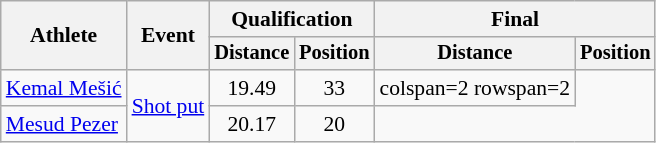<table class=wikitable style=font-size:90%>
<tr>
<th rowspan=2>Athlete</th>
<th rowspan=2>Event</th>
<th colspan=2>Qualification</th>
<th colspan=2>Final</th>
</tr>
<tr style=font-size:95%>
<th>Distance</th>
<th>Position</th>
<th>Distance</th>
<th>Position</th>
</tr>
<tr align=center>
<td align=left><a href='#'>Kemal Mešić</a></td>
<td align=left rowspan=2><a href='#'>Shot put</a></td>
<td>19.49</td>
<td>33</td>
<td>colspan=2 rowspan=2 </td>
</tr>
<tr align=center>
<td align=left><a href='#'>Mesud Pezer</a></td>
<td>20.17</td>
<td>20</td>
</tr>
</table>
